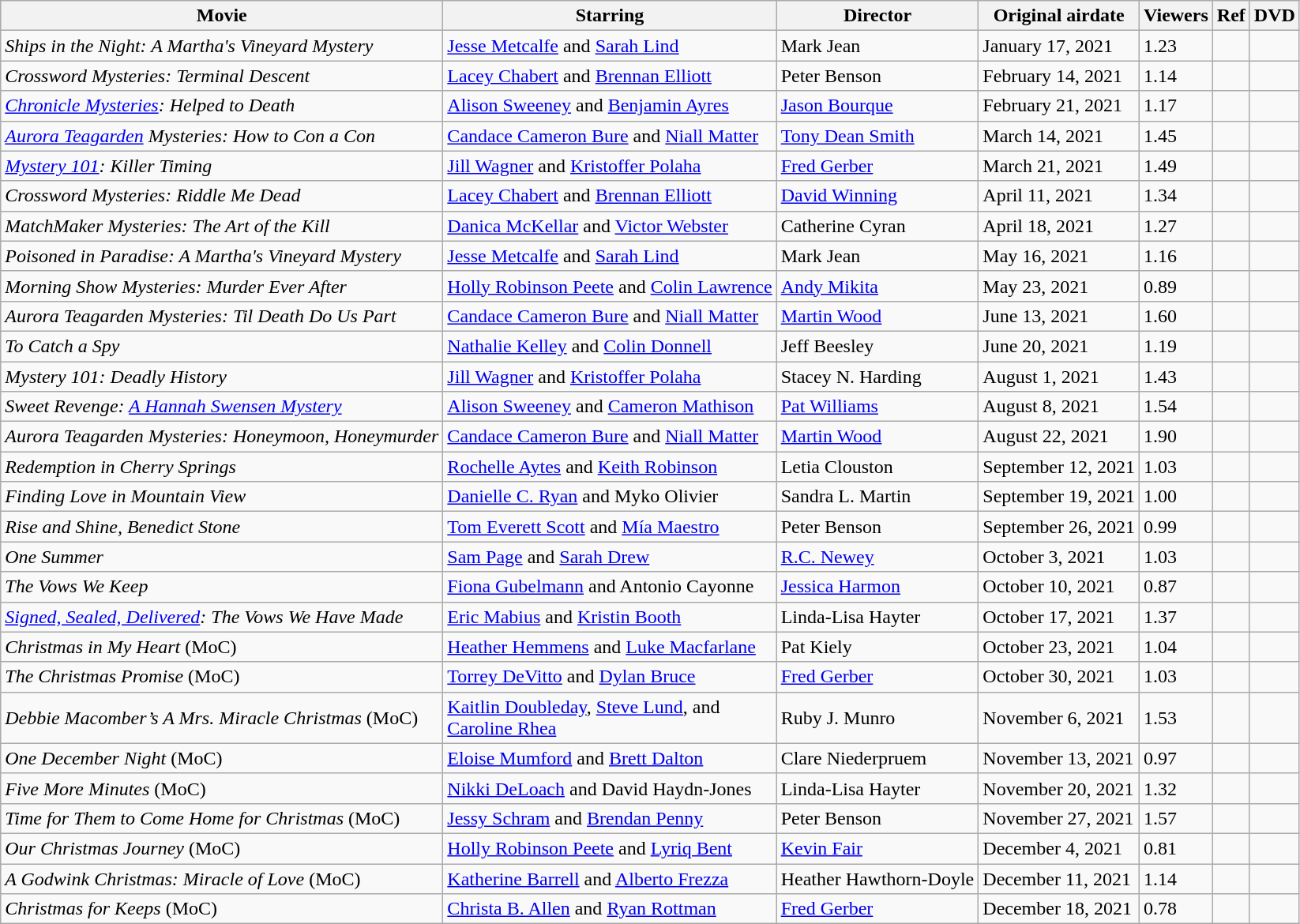<table class="wikitable sortable">
<tr>
<th scope="col" class="unsortable">Movie</th>
<th scope="col" class="unsortable">Starring</th>
<th scope="col" class="unsortable">Director</th>
<th scope="col" class="unsortable">Original airdate</th>
<th scope="col">Viewers</th>
<th scope="col" class="unsortable">Ref</th>
<th scope="col" class="unsortable">DVD</th>
</tr>
<tr>
<td><em>Ships in the Night: A Martha's Vineyard Mystery</em></td>
<td><a href='#'>Jesse Metcalfe</a> and <a href='#'>Sarah Lind</a></td>
<td>Mark Jean</td>
<td>January 17, 2021</td>
<td>1.23</td>
<td></td>
<td></td>
</tr>
<tr>
<td><em>Crossword Mysteries: Terminal Descent</em></td>
<td><a href='#'>Lacey Chabert</a> and <a href='#'>Brennan Elliott</a></td>
<td>Peter Benson</td>
<td>February 14, 2021</td>
<td>1.14</td>
<td></td>
<td></td>
</tr>
<tr>
<td><em><a href='#'>Chronicle Mysteries</a>: Helped to Death</em></td>
<td><a href='#'>Alison Sweeney</a> and <a href='#'>Benjamin Ayres</a></td>
<td><a href='#'>Jason Bourque</a></td>
<td>February 21, 2021</td>
<td>1.17</td>
<td></td>
<td></td>
</tr>
<tr>
<td><em><a href='#'>Aurora Teagarden</a> Mysteries: How to Con a Con</em></td>
<td><a href='#'>Candace Cameron Bure</a> and <a href='#'>Niall Matter</a></td>
<td><a href='#'>Tony Dean Smith</a></td>
<td>March 14, 2021</td>
<td>1.45</td>
<td></td>
<td></td>
</tr>
<tr>
<td><em><a href='#'>Mystery 101</a>: Killer Timing</em></td>
<td><a href='#'>Jill Wagner</a> and <a href='#'>Kristoffer Polaha</a></td>
<td><a href='#'>Fred Gerber</a></td>
<td>March 21, 2021</td>
<td>1.49</td>
<td></td>
<td></td>
</tr>
<tr>
<td><em>Crossword Mysteries: Riddle Me Dead</em></td>
<td><a href='#'>Lacey Chabert</a> and <a href='#'>Brennan Elliott</a></td>
<td><a href='#'>David Winning</a></td>
<td>April 11, 2021</td>
<td>1.34</td>
<td></td>
<td></td>
</tr>
<tr>
<td><em>MatchMaker Mysteries: The Art of the Kill</em></td>
<td><a href='#'>Danica McKellar</a> and <a href='#'>Victor Webster</a></td>
<td>Catherine Cyran</td>
<td>April 18, 2021</td>
<td>1.27</td>
<td></td>
<td></td>
</tr>
<tr>
<td><em>Poisoned in Paradise: A Martha's Vineyard Mystery</em></td>
<td><a href='#'>Jesse Metcalfe</a> and <a href='#'>Sarah Lind</a></td>
<td>Mark Jean</td>
<td>May 16, 2021</td>
<td>1.16</td>
<td></td>
<td></td>
</tr>
<tr>
<td><em>Morning Show Mysteries: Murder Ever After</em></td>
<td><a href='#'>Holly Robinson Peete</a> and <a href='#'>Colin Lawrence</a></td>
<td><a href='#'>Andy Mikita</a></td>
<td>May 23, 2021</td>
<td>0.89</td>
<td></td>
<td></td>
</tr>
<tr>
<td><em>Aurora Teagarden Mysteries: Til Death Do Us Part</em></td>
<td><a href='#'>Candace Cameron Bure</a> and <a href='#'>Niall Matter</a></td>
<td><a href='#'>Martin Wood</a></td>
<td>June 13, 2021</td>
<td>1.60</td>
<td></td>
<td></td>
</tr>
<tr>
<td><em>To Catch a Spy</em></td>
<td><a href='#'>Nathalie Kelley</a> and <a href='#'>Colin Donnell</a></td>
<td>Jeff Beesley</td>
<td>June 20, 2021</td>
<td>1.19</td>
<td></td>
<td></td>
</tr>
<tr>
<td><em>Mystery 101: Deadly History</em></td>
<td><a href='#'>Jill Wagner</a> and <a href='#'>Kristoffer Polaha</a></td>
<td>Stacey N. Harding</td>
<td>August 1, 2021</td>
<td>1.43</td>
<td></td>
<td></td>
</tr>
<tr>
<td><em>Sweet Revenge: <a href='#'>A Hannah Swensen Mystery</a></em></td>
<td><a href='#'>Alison Sweeney</a> and <a href='#'>Cameron Mathison</a></td>
<td><a href='#'>Pat Williams</a></td>
<td>August 8, 2021</td>
<td>1.54</td>
<td></td>
<td></td>
</tr>
<tr>
<td><em>Aurora Teagarden Mysteries: Honeymoon, Honeymurder</em></td>
<td><a href='#'>Candace Cameron Bure</a> and <a href='#'>Niall Matter</a></td>
<td><a href='#'>Martin Wood</a></td>
<td>August 22, 2021</td>
<td>1.90</td>
<td></td>
<td></td>
</tr>
<tr>
<td><em>Redemption in Cherry Springs</em></td>
<td><a href='#'>Rochelle Aytes</a> and <a href='#'>Keith Robinson</a></td>
<td>Letia Clouston</td>
<td>September 12, 2021</td>
<td>1.03</td>
<td></td>
<td></td>
</tr>
<tr>
<td><em>Finding Love in Mountain View</em></td>
<td><a href='#'>Danielle C. Ryan</a> and Myko Olivier</td>
<td>Sandra L. Martin</td>
<td>September 19, 2021</td>
<td>1.00</td>
<td></td>
<td></td>
</tr>
<tr>
<td><em>Rise and Shine, Benedict Stone</em></td>
<td><a href='#'>Tom Everett Scott</a> and <a href='#'>Mía Maestro</a></td>
<td>Peter Benson</td>
<td>September 26, 2021</td>
<td>0.99</td>
<td></td>
<td></td>
</tr>
<tr>
<td><em>One Summer</em></td>
<td><a href='#'>Sam Page</a> and <a href='#'>Sarah Drew</a></td>
<td><a href='#'>R.C. Newey</a></td>
<td>October 3, 2021</td>
<td>1.03</td>
<td></td>
<td></td>
</tr>
<tr>
<td><em>The Vows We Keep</em></td>
<td><a href='#'>Fiona Gubelmann</a> and Antonio Cayonne</td>
<td><a href='#'>Jessica Harmon</a></td>
<td>October 10, 2021</td>
<td>0.87</td>
<td></td>
<td></td>
</tr>
<tr>
<td><em><a href='#'>Signed, Sealed, Delivered</a>: The Vows We Have Made</em></td>
<td><a href='#'>Eric Mabius</a> and <a href='#'>Kristin Booth</a></td>
<td>Linda-Lisa Hayter</td>
<td>October 17, 2021</td>
<td>1.37</td>
<td></td>
<td></td>
</tr>
<tr id="Christmas in My Heart">
<td><em>Christmas in My Heart</em> (MoC)</td>
<td><a href='#'>Heather Hemmens</a> and <a href='#'>Luke Macfarlane</a></td>
<td>Pat Kiely</td>
<td>October 23, 2021</td>
<td>1.04</td>
<td></td>
<td></td>
</tr>
<tr>
<td><em>The Christmas Promise</em> (MoC)</td>
<td><a href='#'>Torrey DeVitto</a> and <a href='#'>Dylan Bruce</a></td>
<td><a href='#'>Fred Gerber</a></td>
<td>October 30, 2021</td>
<td>1.03</td>
<td></td>
<td></td>
</tr>
<tr>
<td><em>Debbie Macomber’s A Mrs. Miracle Christmas</em> (MoC)</td>
<td><a href='#'>Kaitlin Doubleday</a>, <a href='#'>Steve Lund</a>, and <br><a href='#'>Caroline Rhea</a></td>
<td>Ruby J. Munro</td>
<td>November 6, 2021</td>
<td>1.53</td>
<td></td>
<td></td>
</tr>
<tr>
<td><em>One December Night</em> (MoC)</td>
<td><a href='#'>Eloise Mumford</a> and <a href='#'>Brett Dalton</a></td>
<td>Clare Niederpruem</td>
<td>November 13, 2021</td>
<td>0.97</td>
<td></td>
<td></td>
</tr>
<tr>
<td><em>Five More Minutes</em> (MoC)</td>
<td><a href='#'>Nikki DeLoach</a> and David Haydn-Jones</td>
<td>Linda-Lisa Hayter</td>
<td>November 20, 2021</td>
<td>1.32</td>
<td></td>
<td></td>
</tr>
<tr>
<td><em>Time for Them to Come Home for Christmas</em> (MoC)</td>
<td><a href='#'>Jessy Schram</a> and <a href='#'>Brendan Penny</a></td>
<td>Peter Benson</td>
<td>November 27, 2021</td>
<td>1.57</td>
<td></td>
<td></td>
</tr>
<tr>
<td><em>Our Christmas Journey</em> (MoC)</td>
<td><a href='#'>Holly Robinson Peete</a> and <a href='#'>Lyriq Bent</a></td>
<td><a href='#'>Kevin Fair</a></td>
<td>December 4, 2021</td>
<td>0.81</td>
<td></td>
<td></td>
</tr>
<tr>
<td><em>A Godwink Christmas: Miracle of Love</em> (MoC)</td>
<td><a href='#'>Katherine Barrell</a> and <a href='#'>Alberto Frezza</a></td>
<td>Heather Hawthorn-Doyle</td>
<td>December 11, 2021</td>
<td>1.14</td>
<td></td>
<td></td>
</tr>
<tr>
<td><em>Christmas for Keeps</em> (MoC)</td>
<td><a href='#'>Christa B. Allen</a> and <a href='#'>Ryan Rottman</a></td>
<td><a href='#'>Fred Gerber</a></td>
<td>December 18, 2021</td>
<td>0.78</td>
<td></td>
<td></td>
</tr>
</table>
